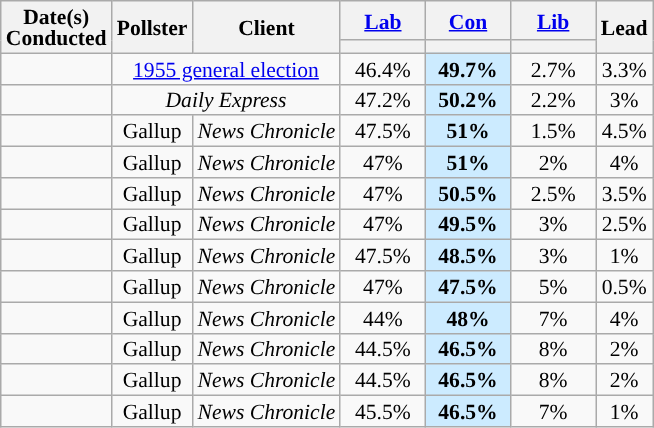<table class="wikitable sortable mw-datatable" style="text-align:center;font-size:90%;line-height:14px;">
<tr>
<th rowspan="2">Date(s)<br>Conducted</th>
<th rowspan="2">Pollster</th>
<th rowspan="2">Client</th>
<th class="unsortable" style="width:50px;"><a href='#'>Lab</a></th>
<th class="unsortable" style="width:50px;"><a href='#'>Con</a></th>
<th class="unsortable" style="width:50px;"><a href='#'>Lib</a></th>
<th rowspan="2">Lead</th>
</tr>
<tr>
<th style="background:"></th>
<th style="background:"></th>
<th style="background:"></th>
</tr>
<tr>
<td></td>
<td colspan="2"><a href='#'>1955 general election</a></td>
<td>46.4%</td>
<td style="background:#CCEBFF;"><strong>49.7%</strong></td>
<td>2.7%</td>
<td style="background:">3.3%</td>
</tr>
<tr>
<td></td>
<td colspan="2"><em>Daily Express</em></td>
<td>47.2%</td>
<td style="background:#CCEBFF;"><strong>50.2%</strong></td>
<td>2.2%</td>
<td style="background:">3%</td>
</tr>
<tr>
<td></td>
<td>Gallup</td>
<td><em>News Chronicle</em></td>
<td>47.5%</td>
<td style="background:#CCEBFF;"><strong>51%</strong></td>
<td>1.5%</td>
<td style="background:">4.5%</td>
</tr>
<tr>
<td></td>
<td>Gallup</td>
<td><em>News Chronicle</em></td>
<td>47%</td>
<td style="background:#CCEBFF;"><strong>51%</strong></td>
<td>2%</td>
<td style="background:">4%</td>
</tr>
<tr>
<td></td>
<td>Gallup</td>
<td><em>News Chronicle</em></td>
<td>47%</td>
<td style="background:#CCEBFF;"><strong>50.5%</strong></td>
<td>2.5%</td>
<td style="background:">3.5%</td>
</tr>
<tr>
<td></td>
<td>Gallup</td>
<td><em>News Chronicle</em></td>
<td>47%</td>
<td style="background:#CCEBFF;"><strong>49.5%</strong></td>
<td>3%</td>
<td style="background:">2.5%</td>
</tr>
<tr>
<td></td>
<td>Gallup</td>
<td><em>News Chronicle</em></td>
<td>47.5%</td>
<td style="background:#CCEBFF;"><strong>48.5%</strong></td>
<td>3%</td>
<td style="background:">1%</td>
</tr>
<tr>
<td></td>
<td>Gallup</td>
<td><em>News Chronicle</em></td>
<td>47%</td>
<td style="background:#CCEBFF;"><strong>47.5%</strong></td>
<td>5%</td>
<td style="background:">0.5%</td>
</tr>
<tr>
<td></td>
<td>Gallup</td>
<td><em>News Chronicle</em></td>
<td>44%</td>
<td style="background:#CCEBFF;"><strong>48%</strong></td>
<td>7%</td>
<td style="background:">4%</td>
</tr>
<tr>
<td></td>
<td>Gallup</td>
<td><em>News Chronicle</em></td>
<td>44.5%</td>
<td style="background:#CCEBFF;"><strong>46.5%</strong></td>
<td>8%</td>
<td style="background:">2%</td>
</tr>
<tr>
<td></td>
<td>Gallup</td>
<td><em>News Chronicle</em></td>
<td>44.5%</td>
<td style="background:#CCEBFF;"><strong>46.5%</strong></td>
<td>8%</td>
<td style="background:">2%</td>
</tr>
<tr>
<td></td>
<td>Gallup</td>
<td><em>News Chronicle</em></td>
<td>45.5%</td>
<td style="background:#CCEBFF;"><strong>46.5%</strong></td>
<td>7%</td>
<td style="background:">1%</td>
</tr>
</table>
